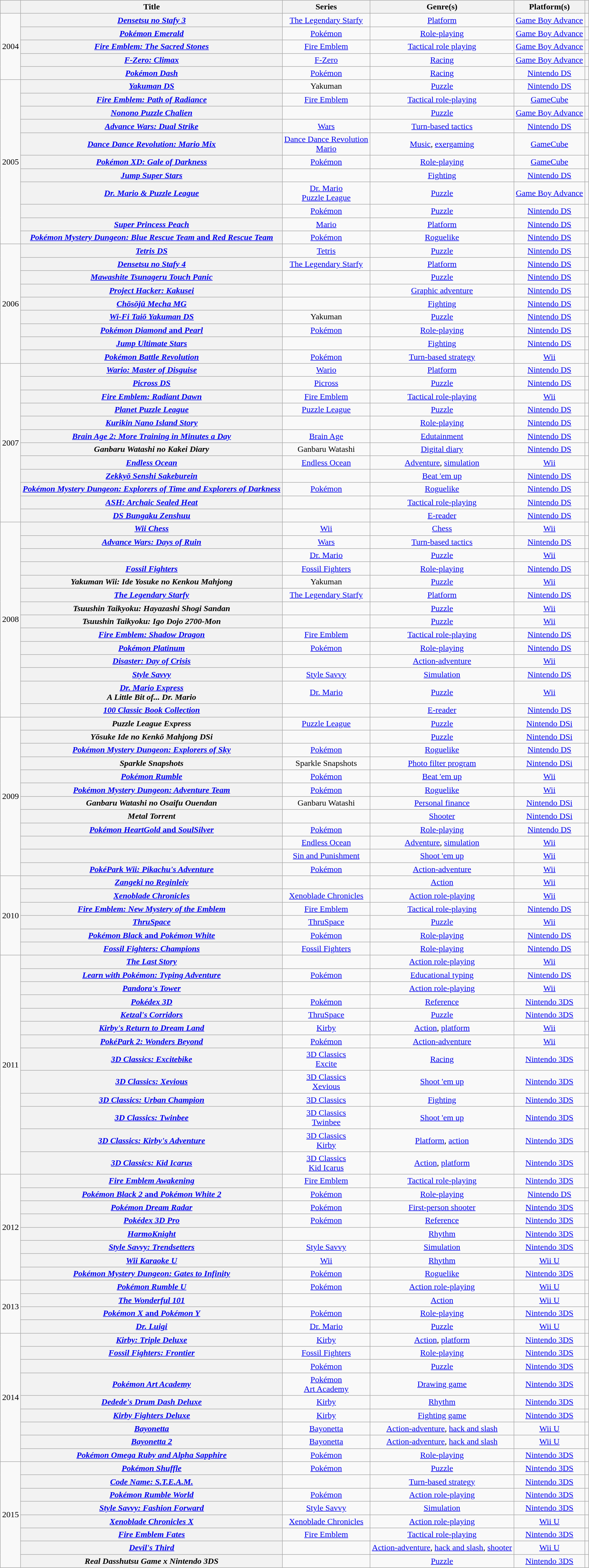<table class="wikitable sortable plainrowheaders" style="text-align: center;">
<tr>
<th scope="col"></th>
<th scope="col">Title</th>
<th>Series</th>
<th scope="col">Genre(s)</th>
<th scope="col">Platform(s)</th>
<th class="unsortable" scope="col"></th>
</tr>
<tr>
<td rowspan="5">2004</td>
<th scope="row"><em><a href='#'>Densetsu no Stafy 3</a></em></th>
<td><a href='#'>The Legendary Starfy</a></td>
<td><a href='#'>Platform</a></td>
<td><a href='#'>Game Boy Advance</a></td>
<td></td>
</tr>
<tr>
<th scope="row"><em><a href='#'>Pokémon Emerald</a></em></th>
<td><a href='#'>Pokémon</a></td>
<td><a href='#'>Role-playing</a></td>
<td><a href='#'>Game Boy Advance</a></td>
<td></td>
</tr>
<tr>
<th scope="row"><em><a href='#'>Fire Emblem: The Sacred Stones</a></em></th>
<td><a href='#'>Fire Emblem</a></td>
<td><a href='#'>Tactical role playing</a></td>
<td><a href='#'>Game Boy Advance</a></td>
<td></td>
</tr>
<tr>
<th scope="row"><em><a href='#'>F-Zero: Climax</a></em></th>
<td><a href='#'>F-Zero</a></td>
<td><a href='#'>Racing</a></td>
<td><a href='#'>Game Boy Advance</a></td>
<td></td>
</tr>
<tr>
<th scope="row"><em><a href='#'>Pokémon Dash</a></em></th>
<td><a href='#'>Pokémon</a></td>
<td><a href='#'>Racing</a></td>
<td><a href='#'>Nintendo DS</a></td>
<td></td>
</tr>
<tr>
<td rowspan="11">2005</td>
<th scope="row"><em><a href='#'>Yakuman DS</a></em></th>
<td>Yakuman</td>
<td><a href='#'>Puzzle</a></td>
<td><a href='#'>Nintendo DS</a></td>
<td></td>
</tr>
<tr>
<th scope="row"><em><a href='#'>Fire Emblem: Path of Radiance</a></em></th>
<td><a href='#'>Fire Emblem</a></td>
<td><a href='#'>Tactical role-playing</a></td>
<td><a href='#'>GameCube</a></td>
<td></td>
</tr>
<tr>
<th scope="row"><em><a href='#'>Nonono Puzzle Chalien</a></em></th>
<td></td>
<td><a href='#'>Puzzle</a></td>
<td><a href='#'>Game Boy Advance</a></td>
<td></td>
</tr>
<tr>
<th scope="row"><em><a href='#'>Advance Wars: Dual Strike</a></em></th>
<td><a href='#'>Wars</a></td>
<td><a href='#'>Turn-based tactics</a></td>
<td><a href='#'>Nintendo DS</a></td>
<td></td>
</tr>
<tr>
<th scope="row"><em><a href='#'>Dance Dance Revolution: Mario Mix</a></em></th>
<td><a href='#'>Dance Dance Revolution</a><br><a href='#'>Mario</a></td>
<td><a href='#'>Music</a>, <a href='#'>exergaming</a></td>
<td><a href='#'>GameCube</a></td>
<td></td>
</tr>
<tr>
<th scope="row"><em><a href='#'>Pokémon XD: Gale of Darkness</a></em></th>
<td><a href='#'>Pokémon</a></td>
<td><a href='#'>Role-playing</a></td>
<td><a href='#'>GameCube</a></td>
<td></td>
</tr>
<tr>
<th scope="row"><em><a href='#'>Jump Super Stars</a></em></th>
<td></td>
<td><a href='#'>Fighting</a></td>
<td><a href='#'>Nintendo DS</a></td>
<td></td>
</tr>
<tr>
<th scope="row"><em><a href='#'>Dr. Mario & Puzzle League</a></em></th>
<td><a href='#'>Dr. Mario</a><br><a href='#'>Puzzle League</a></td>
<td><a href='#'>Puzzle</a></td>
<td><a href='#'>Game Boy Advance</a></td>
<td></td>
</tr>
<tr>
<th scope="row"></th>
<td><a href='#'>Pokémon</a></td>
<td><a href='#'>Puzzle</a></td>
<td><a href='#'>Nintendo DS</a></td>
<td></td>
</tr>
<tr>
<th scope="row"><em><a href='#'>Super Princess Peach</a></em></th>
<td><a href='#'>Mario</a></td>
<td><a href='#'>Platform</a></td>
<td><a href='#'>Nintendo DS</a></td>
<td></td>
</tr>
<tr>
<th scope="row"><a href='#'><em>Pokémon Mystery Dungeon: Blue Rescue Team</em> and <em>Red Rescue Team</em></a></th>
<td><a href='#'>Pokémon</a></td>
<td><a href='#'>Roguelike</a></td>
<td><a href='#'>Nintendo DS</a></td>
<td></td>
</tr>
<tr>
<td rowspan="9">2006</td>
<th scope="row"><em><a href='#'>Tetris DS</a></em></th>
<td><a href='#'>Tetris</a></td>
<td><a href='#'>Puzzle</a></td>
<td><a href='#'>Nintendo DS</a></td>
<td></td>
</tr>
<tr>
<th scope="row"><em><a href='#'>Densetsu no Stafy 4</a></em></th>
<td><a href='#'>The Legendary Starfy</a></td>
<td><a href='#'>Platform</a></td>
<td><a href='#'>Nintendo DS</a></td>
<td></td>
</tr>
<tr>
<th scope="row"><em><a href='#'>Mawashite Tsunageru Touch Panic</a></em></th>
<td></td>
<td><a href='#'>Puzzle</a></td>
<td><a href='#'>Nintendo DS</a></td>
<td></td>
</tr>
<tr>
<th scope="row"><em><a href='#'>Project Hacker: Kakusei</a></em></th>
<td></td>
<td><a href='#'>Graphic adventure</a></td>
<td><a href='#'>Nintendo DS</a></td>
<td></td>
</tr>
<tr>
<th scope="row"><em><a href='#'>Chōsōjū Mecha MG</a></em></th>
<td></td>
<td><a href='#'>Fighting</a></td>
<td><a href='#'>Nintendo DS</a></td>
<td></td>
</tr>
<tr>
<th scope="row"><em><a href='#'>Wi-Fi Taiō Yakuman DS</a></em></th>
<td>Yakuman</td>
<td><a href='#'>Puzzle</a></td>
<td><a href='#'>Nintendo DS</a></td>
<td></td>
</tr>
<tr>
<th scope="row"><a href='#'><em>Pokémon Diamond</em> and <em>Pearl</em></a></th>
<td><a href='#'>Pokémon</a></td>
<td><a href='#'>Role-playing</a></td>
<td><a href='#'>Nintendo DS</a></td>
<td></td>
</tr>
<tr>
<th scope="row"><em><a href='#'>Jump Ultimate Stars</a></em></th>
<td></td>
<td><a href='#'>Fighting</a></td>
<td><a href='#'>Nintendo DS</a></td>
<td></td>
</tr>
<tr>
<th scope="row"><em><a href='#'>Pokémon Battle Revolution</a></em></th>
<td><a href='#'>Pokémon</a></td>
<td><a href='#'>Turn-based strategy</a></td>
<td><a href='#'>Wii</a></td>
<td></td>
</tr>
<tr>
<td rowspan="12">2007</td>
<th scope="row"><em><a href='#'>Wario: Master of Disguise</a></em></th>
<td><a href='#'>Wario</a></td>
<td><a href='#'>Platform</a></td>
<td><a href='#'>Nintendo DS</a></td>
<td></td>
</tr>
<tr>
<th scope="row"><em><a href='#'>Picross DS</a></em></th>
<td><a href='#'>Picross</a></td>
<td><a href='#'>Puzzle</a></td>
<td><a href='#'>Nintendo DS</a></td>
<td></td>
</tr>
<tr>
<th scope="row"><em><a href='#'>Fire Emblem: Radiant Dawn</a></em></th>
<td><a href='#'>Fire Emblem</a></td>
<td><a href='#'>Tactical role-playing</a></td>
<td><a href='#'>Wii</a></td>
<td></td>
</tr>
<tr>
<th scope="row"><em><a href='#'>Planet Puzzle League</a></em></th>
<td><a href='#'>Puzzle League</a></td>
<td><a href='#'>Puzzle</a></td>
<td><a href='#'>Nintendo DS</a></td>
<td></td>
</tr>
<tr>
<th scope="row"><em><a href='#'>Kurikin Nano Island Story</a></em></th>
<td></td>
<td><a href='#'>Role-playing</a></td>
<td><a href='#'>Nintendo DS</a></td>
<td></td>
</tr>
<tr>
<th scope="row"><em><a href='#'>Brain Age 2: More Training in Minutes a Day</a></em></th>
<td><a href='#'>Brain Age</a></td>
<td><a href='#'>Edutainment</a></td>
<td><a href='#'>Nintendo DS</a></td>
<td></td>
</tr>
<tr>
<th scope="row"><em>Ganbaru Watashi no Kakei Diary</em></th>
<td>Ganbaru Watashi</td>
<td><a href='#'>Digital diary</a></td>
<td><a href='#'>Nintendo DS</a></td>
<td></td>
</tr>
<tr>
<th scope="row"><em><a href='#'>Endless Ocean</a></em></th>
<td><a href='#'>Endless Ocean</a></td>
<td><a href='#'>Adventure</a>, <a href='#'>simulation</a></td>
<td><a href='#'>Wii</a></td>
<td></td>
</tr>
<tr>
<th scope="row"><em><a href='#'>Zekkyō Senshi Sakeburein</a></em></th>
<td></td>
<td><a href='#'>Beat 'em up</a></td>
<td><a href='#'>Nintendo DS</a></td>
<td></td>
</tr>
<tr>
<th scope="row"><em><a href='#'>Pokémon Mystery Dungeon: Explorers of Time and Explorers of Darkness</a></em></th>
<td><a href='#'>Pokémon</a></td>
<td><a href='#'>Roguelike</a></td>
<td><a href='#'>Nintendo DS</a></td>
<td></td>
</tr>
<tr>
<th scope="row"><em><a href='#'>ASH: Archaic Sealed Heat</a></em></th>
<td></td>
<td><a href='#'>Tactical role-playing</a></td>
<td><a href='#'>Nintendo DS</a></td>
<td></td>
</tr>
<tr>
<th scope="row"><em><a href='#'>DS Bungaku Zenshuu</a></em></th>
<td></td>
<td><a href='#'>E-reader</a></td>
<td><a href='#'>Nintendo DS</a></td>
<td></td>
</tr>
<tr>
<td rowspan="14">2008</td>
<th scope="row"><em><a href='#'>Wii Chess</a></em></th>
<td><a href='#'>Wii</a></td>
<td><a href='#'>Chess</a></td>
<td><a href='#'>Wii</a></td>
<td></td>
</tr>
<tr>
<th scope="row"><em><a href='#'>Advance Wars: Days of Ruin</a></em></th>
<td><a href='#'>Wars</a></td>
<td><a href='#'>Turn-based tactics</a></td>
<td><a href='#'>Nintendo DS</a></td>
<td></td>
</tr>
<tr>
<th scope="row"></th>
<td><a href='#'>Dr. Mario</a></td>
<td><a href='#'>Puzzle</a></td>
<td><a href='#'>Wii</a></td>
<td></td>
</tr>
<tr>
<th scope="row"><em><a href='#'>Fossil Fighters</a></em></th>
<td><a href='#'>Fossil Fighters</a></td>
<td><a href='#'>Role-playing</a></td>
<td><a href='#'>Nintendo DS</a></td>
<td></td>
</tr>
<tr>
<th scope="row"><em>Yakuman Wii: Ide Yosuke no Kenkou Mahjong</em></th>
<td>Yakuman</td>
<td><a href='#'>Puzzle</a></td>
<td><a href='#'>Wii</a></td>
<td></td>
</tr>
<tr>
<th scope="row"><em><a href='#'>The Legendary Starfy</a></em></th>
<td><a href='#'>The Legendary Starfy</a></td>
<td><a href='#'>Platform</a></td>
<td><a href='#'>Nintendo DS</a></td>
<td></td>
</tr>
<tr>
<th scope="row"><em>Tsuushin Taikyoku: Hayazashi Shogi Sandan</em></th>
<td></td>
<td><a href='#'>Puzzle</a></td>
<td><a href='#'>Wii</a></td>
<td></td>
</tr>
<tr>
<th scope="row"><em>Tsuushin Taikyoku: Igo Dojo 2700-Mon</em></th>
<td></td>
<td><a href='#'>Puzzle</a></td>
<td><a href='#'>Wii</a></td>
<td></td>
</tr>
<tr>
<th scope="row"><em><a href='#'>Fire Emblem: Shadow Dragon</a></em></th>
<td><a href='#'>Fire Emblem</a></td>
<td><a href='#'>Tactical role-playing</a></td>
<td><a href='#'>Nintendo DS</a></td>
<td></td>
</tr>
<tr>
<th scope="row"><em><a href='#'>Pokémon Platinum</a></em></th>
<td><a href='#'>Pokémon</a></td>
<td><a href='#'>Role-playing</a></td>
<td><a href='#'>Nintendo DS</a></td>
<td></td>
</tr>
<tr>
<th scope="row"><em><a href='#'>Disaster: Day of Crisis</a></em></th>
<td></td>
<td><a href='#'>Action-adventure</a></td>
<td><a href='#'>Wii</a></td>
<td></td>
</tr>
<tr>
<th scope="row"><em><a href='#'>Style Savvy</a></em></th>
<td><a href='#'>Style Savvy</a></td>
<td><a href='#'>Simulation</a></td>
<td><a href='#'>Nintendo DS</a></td>
<td></td>
</tr>
<tr>
<th scope="row"><em><a href='#'>Dr. Mario Express</a></em><br><em>A Little Bit of... Dr. Mario</em> </th>
<td><a href='#'>Dr. Mario</a></td>
<td><a href='#'>Puzzle</a></td>
<td><a href='#'>Wii</a></td>
<td></td>
</tr>
<tr>
<th scope="row"><em><a href='#'>100 Classic Book Collection</a></em></th>
<td></td>
<td><a href='#'>E-reader</a></td>
<td><a href='#'>Nintendo DS</a></td>
<td></td>
</tr>
<tr>
<td rowspan="12">2009</td>
<th scope="row"><em>Puzzle League Express</em></th>
<td><a href='#'>Puzzle League</a></td>
<td><a href='#'>Puzzle</a></td>
<td><a href='#'>Nintendo DSi</a></td>
<td></td>
</tr>
<tr>
<th scope="row"><em>Yōsuke Ide no Kenkō Mahjong DSi</em></th>
<td></td>
<td><a href='#'>Puzzle</a></td>
<td><a href='#'>Nintendo DSi</a></td>
<td></td>
</tr>
<tr>
<th scope="row"><em><a href='#'>Pokémon Mystery Dungeon: Explorers of Sky</a></em></th>
<td><a href='#'>Pokémon</a></td>
<td><a href='#'>Roguelike</a></td>
<td><a href='#'>Nintendo DS</a></td>
<td></td>
</tr>
<tr>
<th scope="row"><em>Sparkle Snapshots</em></th>
<td>Sparkle Snapshots</td>
<td><a href='#'>Photo filter program</a></td>
<td><a href='#'>Nintendo DSi</a></td>
<td></td>
</tr>
<tr>
<th scope="row"><em><a href='#'>Pokémon Rumble</a></em></th>
<td><a href='#'>Pokémon</a></td>
<td><a href='#'>Beat 'em up</a></td>
<td><a href='#'>Wii</a></td>
<td></td>
</tr>
<tr>
<th scope="row"><em><a href='#'>Pokémon Mystery Dungeon: Adventure Team</a></em></th>
<td><a href='#'>Pokémon</a></td>
<td><a href='#'>Roguelike</a></td>
<td><a href='#'>Wii</a></td>
<td></td>
</tr>
<tr>
<th scope="row"><em>Ganbaru Watashi no Osaifu Ouendan</em></th>
<td>Ganbaru Watashi</td>
<td><a href='#'>Personal finance</a></td>
<td><a href='#'>Nintendo DSi</a></td>
<td></td>
</tr>
<tr>
<th scope="row"><em>Metal Torrent</em></th>
<td></td>
<td><a href='#'>Shooter</a></td>
<td><a href='#'>Nintendo DSi</a></td>
<td></td>
</tr>
<tr>
<th scope="row"><a href='#'><em>Pokémon HeartGold</em> and <em>SoulSilver</em></a></th>
<td><a href='#'>Pokémon</a></td>
<td><a href='#'>Role-playing</a></td>
<td><a href='#'>Nintendo DS</a></td>
<td></td>
</tr>
<tr>
<th scope="row"></th>
<td><a href='#'>Endless Ocean</a></td>
<td><a href='#'>Adventure</a>, <a href='#'>simulation</a></td>
<td><a href='#'>Wii</a></td>
<td></td>
</tr>
<tr>
<th scope="row"></th>
<td><a href='#'>Sin and Punishment</a></td>
<td><a href='#'>Shoot 'em up</a></td>
<td><a href='#'>Wii</a></td>
<td></td>
</tr>
<tr>
<th scope="row"><em><a href='#'>PokéPark Wii: Pikachu's Adventure</a></em></th>
<td><a href='#'>Pokémon</a></td>
<td><a href='#'>Action-adventure</a></td>
<td><a href='#'>Wii</a></td>
<td></td>
</tr>
<tr>
<td rowspan="6">2010</td>
<th scope="row"><em><a href='#'>Zangeki no Reginleiv</a></em></th>
<td></td>
<td><a href='#'>Action</a></td>
<td><a href='#'>Wii</a></td>
<td></td>
</tr>
<tr>
<th scope="row"><em><a href='#'>Xenoblade Chronicles</a></em></th>
<td><a href='#'>Xenoblade Chronicles</a></td>
<td><a href='#'>Action role-playing</a></td>
<td><a href='#'>Wii</a></td>
<td></td>
</tr>
<tr>
<th scope="row"><em><a href='#'>Fire Emblem: New Mystery of the Emblem</a></em></th>
<td><a href='#'>Fire Emblem</a></td>
<td><a href='#'>Tactical role-playing</a></td>
<td><a href='#'>Nintendo DS</a></td>
<td></td>
</tr>
<tr>
<th scope="row"><em><a href='#'>ThruSpace</a></em></th>
<td><a href='#'>ThruSpace</a></td>
<td><a href='#'>Puzzle</a></td>
<td><a href='#'>Wii</a></td>
<td></td>
</tr>
<tr>
<th scope="row"><a href='#'><em>Pokémon Black</em> and <em>Pokémon White</em></a></th>
<td><a href='#'>Pokémon</a></td>
<td><a href='#'>Role-playing</a></td>
<td><a href='#'>Nintendo DS</a></td>
<td></td>
</tr>
<tr>
<th scope="row"><em><a href='#'>Fossil Fighters: Champions</a></em></th>
<td><a href='#'>Fossil Fighters</a></td>
<td><a href='#'>Role-playing</a></td>
<td><a href='#'>Nintendo DS</a></td>
</tr>
<tr>
<td rowspan="13">2011</td>
<th scope="row"><em><a href='#'>The Last Story</a></em></th>
<td></td>
<td><a href='#'>Action role-playing</a></td>
<td><a href='#'>Wii</a></td>
<td></td>
</tr>
<tr>
<th scope="row"><em><a href='#'>Learn with Pokémon: Typing Adventure</a></em></th>
<td><a href='#'>Pokémon</a></td>
<td><a href='#'>Educational typing</a></td>
<td><a href='#'>Nintendo DS</a></td>
<td></td>
</tr>
<tr>
<th scope="row"><em><a href='#'>Pandora's Tower</a></em></th>
<td></td>
<td><a href='#'>Action role-playing</a></td>
<td><a href='#'>Wii</a></td>
<td></td>
</tr>
<tr>
<th scope="row"><em><a href='#'>Pokédex 3D</a></em></th>
<td><a href='#'>Pokémon</a></td>
<td><a href='#'>Reference</a></td>
<td><a href='#'>Nintendo 3DS</a></td>
<td></td>
</tr>
<tr>
<th scope="row"><em><a href='#'>Ketzal's Corridors</a></em></th>
<td><a href='#'>ThruSpace</a></td>
<td><a href='#'>Puzzle</a></td>
<td><a href='#'>Nintendo 3DS</a></td>
<td></td>
</tr>
<tr>
<th scope="row"><em><a href='#'>Kirby's Return to Dream Land</a></em></th>
<td><a href='#'>Kirby</a></td>
<td><a href='#'>Action</a>, <a href='#'>platform</a></td>
<td><a href='#'>Wii</a></td>
<td></td>
</tr>
<tr>
<th scope="row"><em><a href='#'>PokéPark 2: Wonders Beyond</a></em></th>
<td><a href='#'>Pokémon</a></td>
<td><a href='#'>Action-adventure</a></td>
<td><a href='#'>Wii</a></td>
<td></td>
</tr>
<tr>
<th scope="row"><em><a href='#'>3D Classics: Excitebike</a></em></th>
<td><a href='#'>3D Classics</a><br><a href='#'>Excite</a></td>
<td><a href='#'>Racing</a></td>
<td><a href='#'>Nintendo 3DS</a></td>
<td></td>
</tr>
<tr>
<th scope="row"><em><a href='#'>3D Classics: Xevious</a></em></th>
<td><a href='#'>3D Classics</a><br><a href='#'>Xevious</a></td>
<td><a href='#'>Shoot 'em up</a></td>
<td><a href='#'>Nintendo 3DS</a></td>
<td></td>
</tr>
<tr>
<th scope="row"><em><a href='#'>3D Classics: Urban Champion</a></em></th>
<td><a href='#'>3D Classics</a></td>
<td><a href='#'>Fighting</a></td>
<td><a href='#'>Nintendo 3DS</a></td>
<td></td>
</tr>
<tr>
<th scope="row"><em><a href='#'>3D Classics: Twinbee</a></em></th>
<td><a href='#'>3D Classics</a><br><a href='#'>Twinbee</a></td>
<td><a href='#'>Shoot 'em up</a></td>
<td><a href='#'>Nintendo 3DS</a></td>
<td></td>
</tr>
<tr>
<th scope="row"><em><a href='#'>3D Classics: Kirby's Adventure</a></em></th>
<td><a href='#'>3D Classics</a><br><a href='#'>Kirby</a></td>
<td><a href='#'>Platform</a>, <a href='#'>action</a></td>
<td><a href='#'>Nintendo 3DS</a></td>
<td></td>
</tr>
<tr>
<th scope="row"><em><a href='#'>3D Classics: Kid Icarus</a></em></th>
<td><a href='#'>3D Classics</a><br><a href='#'>Kid Icarus</a></td>
<td><a href='#'>Action</a>, <a href='#'>platform</a></td>
<td><a href='#'>Nintendo 3DS</a></td>
<td></td>
</tr>
<tr>
<td rowspan="8">2012</td>
<th scope="row"><em><a href='#'>Fire Emblem Awakening</a></em></th>
<td><a href='#'>Fire Emblem</a></td>
<td><a href='#'>Tactical role-playing</a></td>
<td><a href='#'>Nintendo 3DS</a></td>
<td></td>
</tr>
<tr>
<th scope="row"><a href='#'><em>Pokémon Black 2</em> and <em>Pokémon White 2</em></a></th>
<td><a href='#'>Pokémon</a></td>
<td><a href='#'>Role-playing</a></td>
<td><a href='#'>Nintendo DS</a></td>
<td></td>
</tr>
<tr>
<th scope="row"><em><a href='#'>Pokémon Dream Radar</a></em></th>
<td><a href='#'>Pokémon</a></td>
<td><a href='#'>First-person shooter</a></td>
<td><a href='#'>Nintendo 3DS</a></td>
<td></td>
</tr>
<tr>
<th scope="row"><em><a href='#'>Pokédex 3D Pro</a></em></th>
<td><a href='#'>Pokémon</a></td>
<td><a href='#'>Reference</a></td>
<td><a href='#'>Nintendo 3DS</a></td>
<td></td>
</tr>
<tr>
<th scope="row"><em><a href='#'>HarmoKnight</a></em></th>
<td></td>
<td><a href='#'>Rhythm</a></td>
<td><a href='#'>Nintendo 3DS</a></td>
<td></td>
</tr>
<tr>
<th scope="row"><em><a href='#'>Style Savvy: Trendsetters</a></em></th>
<td><a href='#'>Style Savvy</a></td>
<td><a href='#'>Simulation</a></td>
<td><a href='#'>Nintendo 3DS</a></td>
<td></td>
</tr>
<tr>
<th scope="row"><em><a href='#'>Wii Karaoke U</a></em></th>
<td><a href='#'>Wii</a></td>
<td><a href='#'>Rhythm</a></td>
<td><a href='#'>Wii U</a></td>
<td></td>
</tr>
<tr>
<th scope="row"><em><a href='#'>Pokémon Mystery Dungeon: Gates to Infinity</a></em></th>
<td><a href='#'>Pokémon</a></td>
<td><a href='#'>Roguelike</a></td>
<td><a href='#'>Nintendo 3DS</a></td>
<td></td>
</tr>
<tr>
<td rowspan="4">2013</td>
<th scope="row"><em><a href='#'>Pokémon Rumble U</a></em></th>
<td><a href='#'>Pokémon</a></td>
<td><a href='#'>Action role-playing</a></td>
<td><a href='#'>Wii U</a></td>
<td></td>
</tr>
<tr>
<th scope="row"><em><a href='#'>The Wonderful 101</a></em></th>
<td></td>
<td><a href='#'>Action</a></td>
<td><a href='#'>Wii U</a></td>
<td></td>
</tr>
<tr>
<th scope="row"><a href='#'><em>Pokémon X</em> and <em>Pokémon Y</em></a></th>
<td><a href='#'>Pokémon</a></td>
<td><a href='#'>Role-playing</a></td>
<td><a href='#'>Nintendo 3DS</a></td>
<td></td>
</tr>
<tr>
<th scope="row"><em><a href='#'>Dr. Luigi</a></em></th>
<td><a href='#'>Dr. Mario</a></td>
<td><a href='#'>Puzzle</a></td>
<td><a href='#'>Wii U</a></td>
<td></td>
</tr>
<tr>
<td rowspan="9">2014</td>
<th scope="row"><em><a href='#'>Kirby: Triple Deluxe</a></em></th>
<td><a href='#'>Kirby</a></td>
<td><a href='#'>Action</a>, <a href='#'>platform</a></td>
<td><a href='#'>Nintendo 3DS</a></td>
<td></td>
</tr>
<tr>
<th scope="row"><em><a href='#'>Fossil Fighters: Frontier</a></em></th>
<td><a href='#'>Fossil Fighters</a></td>
<td><a href='#'>Role-playing</a></td>
<td><a href='#'>Nintendo 3DS</a></td>
<td></td>
</tr>
<tr>
<th scope="row"></th>
<td><a href='#'>Pokémon</a></td>
<td><a href='#'>Puzzle</a></td>
<td><a href='#'>Nintendo 3DS</a></td>
<td></td>
</tr>
<tr>
<th scope="row"><em><a href='#'>Pokémon Art Academy</a></em></th>
<td><a href='#'>Pokémon</a><br><a href='#'>Art Academy</a></td>
<td><a href='#'>Drawing game</a></td>
<td><a href='#'>Nintendo 3DS</a></td>
<td></td>
</tr>
<tr>
<th scope="row"><em><a href='#'>Dedede's Drum Dash Deluxe</a></em></th>
<td><a href='#'>Kirby</a></td>
<td><a href='#'>Rhythm</a></td>
<td><a href='#'>Nintendo 3DS</a></td>
<td></td>
</tr>
<tr>
<th scope="row"><em><a href='#'>Kirby Fighters Deluxe</a></em></th>
<td><a href='#'>Kirby</a></td>
<td><a href='#'>Fighting game</a></td>
<td><a href='#'>Nintendo 3DS</a></td>
<td></td>
</tr>
<tr>
<th scope="row"><em><a href='#'>Bayonetta</a></em></th>
<td><a href='#'>Bayonetta</a></td>
<td><a href='#'>Action-adventure</a>, <a href='#'>hack and slash</a></td>
<td><a href='#'>Wii U</a></td>
<td></td>
</tr>
<tr>
<th scope="row"><em><a href='#'>Bayonetta 2</a></em></th>
<td><a href='#'>Bayonetta</a></td>
<td><a href='#'>Action-adventure</a>, <a href='#'>hack and slash</a></td>
<td><a href='#'>Wii U</a></td>
<td></td>
</tr>
<tr>
<th scope="row"><em><a href='#'>Pokémon Omega Ruby and Alpha Sapphire</a></em></th>
<td><a href='#'>Pokémon</a></td>
<td><a href='#'>Role-playing</a></td>
<td><a href='#'>Nintendo 3DS</a></td>
<td></td>
</tr>
<tr>
<td rowspan="8">2015</td>
<th scope="row"><em><a href='#'>Pokémon Shuffle</a></em></th>
<td><a href='#'>Pokémon</a></td>
<td><a href='#'>Puzzle</a></td>
<td><a href='#'>Nintendo 3DS</a></td>
<td></td>
</tr>
<tr>
<th scope="row"><em><a href='#'>Code Name: S.T.E.A.M.</a></em></th>
<td></td>
<td><a href='#'>Turn-based strategy</a></td>
<td><a href='#'>Nintendo 3DS</a></td>
<td></td>
</tr>
<tr>
<th scope="row"><em><a href='#'>Pokémon Rumble World</a></em></th>
<td><a href='#'>Pokémon</a></td>
<td><a href='#'>Action role-playing</a></td>
<td><a href='#'>Nintendo 3DS</a></td>
<td></td>
</tr>
<tr>
<th scope="row"><em><a href='#'>Style Savvy: Fashion Forward</a></em></th>
<td><a href='#'>Style Savvy</a></td>
<td><a href='#'>Simulation</a></td>
<td><a href='#'>Nintendo 3DS</a></td>
<td></td>
</tr>
<tr>
<th scope="row"><em><a href='#'>Xenoblade Chronicles X</a></em></th>
<td><a href='#'>Xenoblade Chronicles</a></td>
<td><a href='#'>Action role-playing</a></td>
<td><a href='#'>Wii U</a></td>
<td></td>
</tr>
<tr>
<th scope="row"><em><a href='#'>Fire Emblem Fates</a></em></th>
<td><a href='#'>Fire Emblem</a></td>
<td><a href='#'>Tactical role-playing</a></td>
<td><a href='#'>Nintendo 3DS</a></td>
<td></td>
</tr>
<tr>
<th scope="row"><em><a href='#'>Devil's Third</a></em></th>
<td></td>
<td><a href='#'>Action-adventure</a>, <a href='#'>hack and slash</a>, <a href='#'>shooter</a></td>
<td><a href='#'>Wii U</a></td>
<td></td>
</tr>
<tr>
<th scope="row"><em>Real Dasshutsu Game x Nintendo 3DS</em></th>
<td></td>
<td><a href='#'>Puzzle</a></td>
<td><a href='#'>Nintendo 3DS</a></td>
<td></td>
</tr>
</table>
